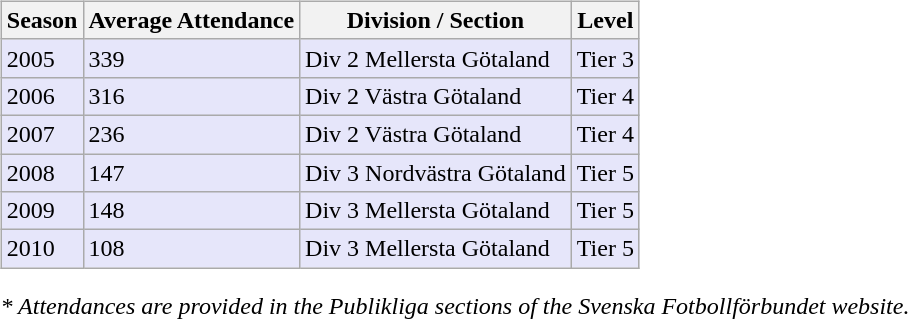<table>
<tr>
<td valign="top" width=0%><br><table class="wikitable">
<tr style="background:#f0f6fa;">
<th><strong>Season</strong></th>
<th><strong>Average Attendance</strong></th>
<th><strong>Division / Section</strong></th>
<th><strong>Level</strong></th>
</tr>
<tr>
<td style="background:#E6E6FA;">2005</td>
<td style="background:#E6E6FA;">339</td>
<td style="background:#E6E6FA;">Div 2 Mellersta Götaland</td>
<td style="background:#E6E6FA;">Tier 3</td>
</tr>
<tr>
<td style="background:#E6E6FA;">2006</td>
<td style="background:#E6E6FA;">316</td>
<td style="background:#E6E6FA;">Div 2 Västra Götaland</td>
<td style="background:#E6E6FA;">Tier 4</td>
</tr>
<tr>
<td style="background:#E6E6FA;">2007</td>
<td style="background:#E6E6FA;">236</td>
<td style="background:#E6E6FA;">Div 2 Västra Götaland</td>
<td style="background:#E6E6FA;">Tier 4</td>
</tr>
<tr>
<td style="background:#E6E6FA;">2008</td>
<td style="background:#E6E6FA;">147</td>
<td style="background:#E6E6FA;">Div 3 Nordvästra Götaland</td>
<td style="background:#E6E6FA;">Tier 5</td>
</tr>
<tr>
<td style="background:#E6E6FA;">2009</td>
<td style="background:#E6E6FA;">148</td>
<td style="background:#E6E6FA;">Div 3 Mellersta Götaland</td>
<td style="background:#E6E6FA;">Tier 5</td>
</tr>
<tr>
<td style="background:#E6E6FA;">2010</td>
<td style="background:#E6E6FA;">108</td>
<td style="background:#E6E6FA;">Div 3 Mellersta Götaland</td>
<td style="background:#E6E6FA;">Tier 5</td>
</tr>
</table>
<em>* Attendances are provided in the Publikliga sections of the Svenska Fotbollförbundet website.</em> </td>
</tr>
</table>
